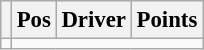<table class="wikitable " style="font-size: 95%;">
<tr>
<th></th>
<th>Pos</th>
<th>Driver</th>
<th>Points</th>
</tr>
<tr>
<td align="left"></td>
</tr>
</table>
